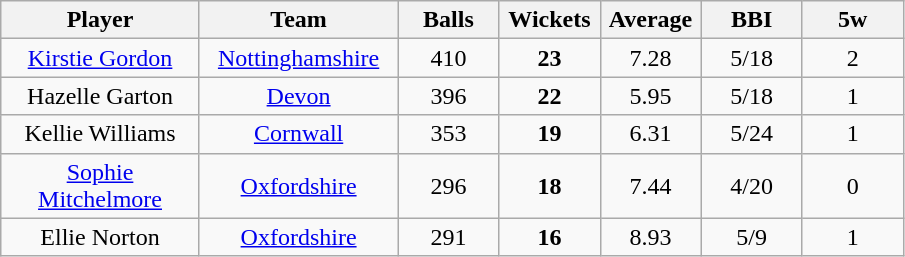<table class="wikitable" style="text-align:center">
<tr>
<th width=125>Player</th>
<th width=125>Team</th>
<th width=60>Balls</th>
<th width=60>Wickets</th>
<th width=60>Average</th>
<th width=60>BBI</th>
<th width=60>5w</th>
</tr>
<tr>
<td><a href='#'>Kirstie Gordon</a></td>
<td><a href='#'>Nottinghamshire</a></td>
<td>410</td>
<td><strong>23</strong></td>
<td>7.28</td>
<td>5/18</td>
<td>2</td>
</tr>
<tr>
<td>Hazelle Garton</td>
<td><a href='#'>Devon</a></td>
<td>396</td>
<td><strong>22</strong></td>
<td>5.95</td>
<td>5/18</td>
<td>1</td>
</tr>
<tr>
<td>Kellie Williams</td>
<td><a href='#'>Cornwall</a></td>
<td>353</td>
<td><strong>19</strong></td>
<td>6.31</td>
<td>5/24</td>
<td>1</td>
</tr>
<tr>
<td><a href='#'>Sophie Mitchelmore</a></td>
<td><a href='#'>Oxfordshire</a></td>
<td>296</td>
<td><strong>18</strong></td>
<td>7.44</td>
<td>4/20</td>
<td>0</td>
</tr>
<tr>
<td>Ellie Norton</td>
<td><a href='#'>Oxfordshire</a></td>
<td>291</td>
<td><strong>16</strong></td>
<td>8.93</td>
<td>5/9</td>
<td>1</td>
</tr>
</table>
